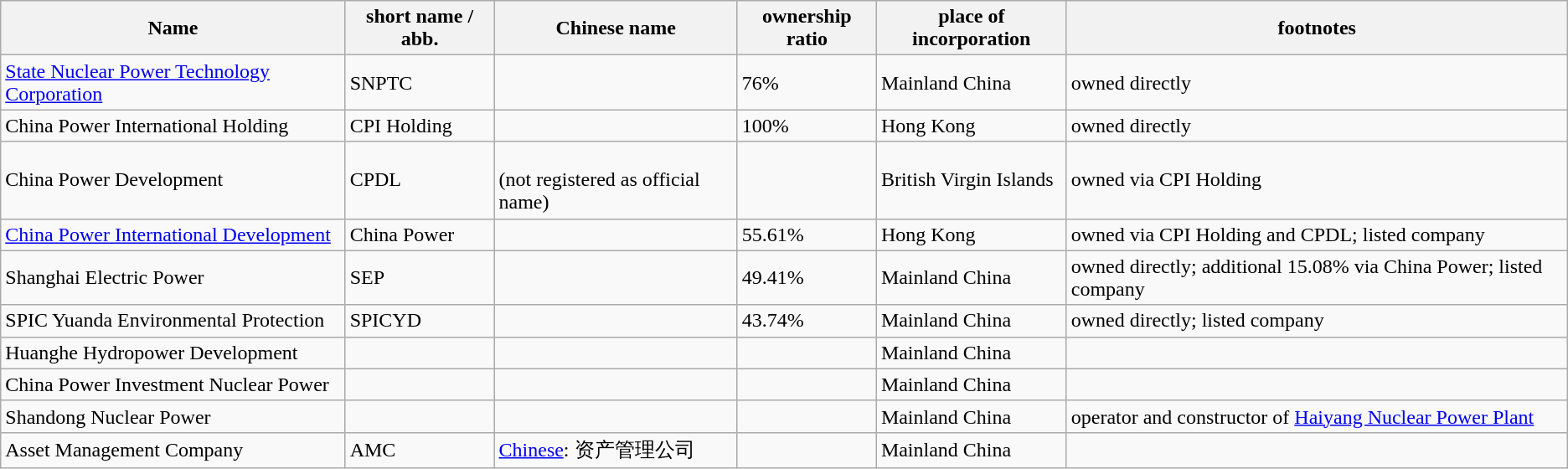<table class="wikitable">
<tr>
<th>Name</th>
<th>short name / abb.</th>
<th>Chinese name</th>
<th>ownership ratio</th>
<th>place of incorporation</th>
<th>footnotes</th>
</tr>
<tr>
<td><a href='#'>State Nuclear Power Technology Corporation</a></td>
<td>SNPTC</td>
<td></td>
<td>76%</td>
<td>Mainland China</td>
<td>owned directly</td>
</tr>
<tr>
<td>China Power International Holding</td>
<td>CPI Holding</td>
<td></td>
<td>100%</td>
<td>Hong Kong</td>
<td>owned directly</td>
</tr>
<tr>
<td>China Power Development</td>
<td>CPDL</td>
<td><br>(not registered as official name)</td>
<td></td>
<td>British Virgin Islands</td>
<td>owned via CPI Holding</td>
</tr>
<tr>
<td><a href='#'>China Power International Development</a></td>
<td>China Power</td>
<td></td>
<td>55.61%</td>
<td>Hong Kong</td>
<td>owned via CPI Holding and CPDL; listed company</td>
</tr>
<tr>
<td>Shanghai Electric Power</td>
<td>SEP</td>
<td></td>
<td>49.41%</td>
<td>Mainland China</td>
<td>owned directly; additional 15.08% via China Power; listed company</td>
</tr>
<tr>
<td>SPIC Yuanda Environmental Protection</td>
<td>SPICYD</td>
<td></td>
<td>43.74%</td>
<td>Mainland China</td>
<td>owned directly; listed company</td>
</tr>
<tr>
<td>Huanghe Hydropower Development</td>
<td></td>
<td></td>
<td></td>
<td>Mainland China</td>
<td></td>
</tr>
<tr>
<td>China Power Investment Nuclear Power</td>
<td></td>
<td></td>
<td></td>
<td>Mainland China</td>
<td></td>
</tr>
<tr>
<td>Shandong Nuclear Power</td>
<td></td>
<td></td>
<td></td>
<td>Mainland China</td>
<td>operator and constructor of <a href='#'>Haiyang Nuclear Power Plant</a></td>
</tr>
<tr>
<td>Asset Management Company</td>
<td>AMC</td>
<td><a href='#'>Chinese</a>: 资产管理公司</td>
<td></td>
<td>Mainland China</td>
<td></td>
</tr>
</table>
